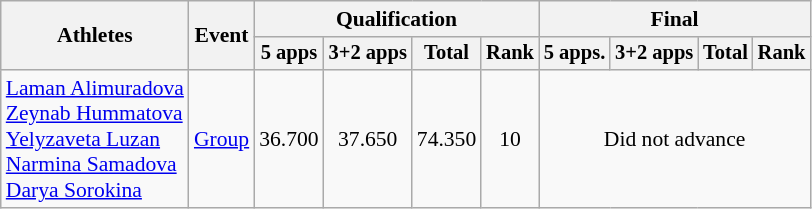<table class="wikitable" style="font-size:90%">
<tr>
<th rowspan="2">Athletes</th>
<th rowspan="2">Event</th>
<th colspan="4">Qualification</th>
<th colspan="4">Final</th>
</tr>
<tr style="font-size:95%">
<th>5 apps</th>
<th>3+2 apps</th>
<th>Total</th>
<th>Rank</th>
<th>5 apps.</th>
<th>3+2 apps</th>
<th>Total</th>
<th>Rank</th>
</tr>
<tr align=center>
<td align=left><a href='#'>Laman Alimuradova</a><br><a href='#'>Zeynab Hummatova</a><br><a href='#'>Yelyzaveta Luzan</a><br><a href='#'>Narmina Samadova</a><br><a href='#'>Darya Sorokina</a></td>
<td align=left><a href='#'>Group</a></td>
<td>36.700</td>
<td>37.650</td>
<td>74.350</td>
<td>10</td>
<td colspan=4>Did not advance</td>
</tr>
</table>
